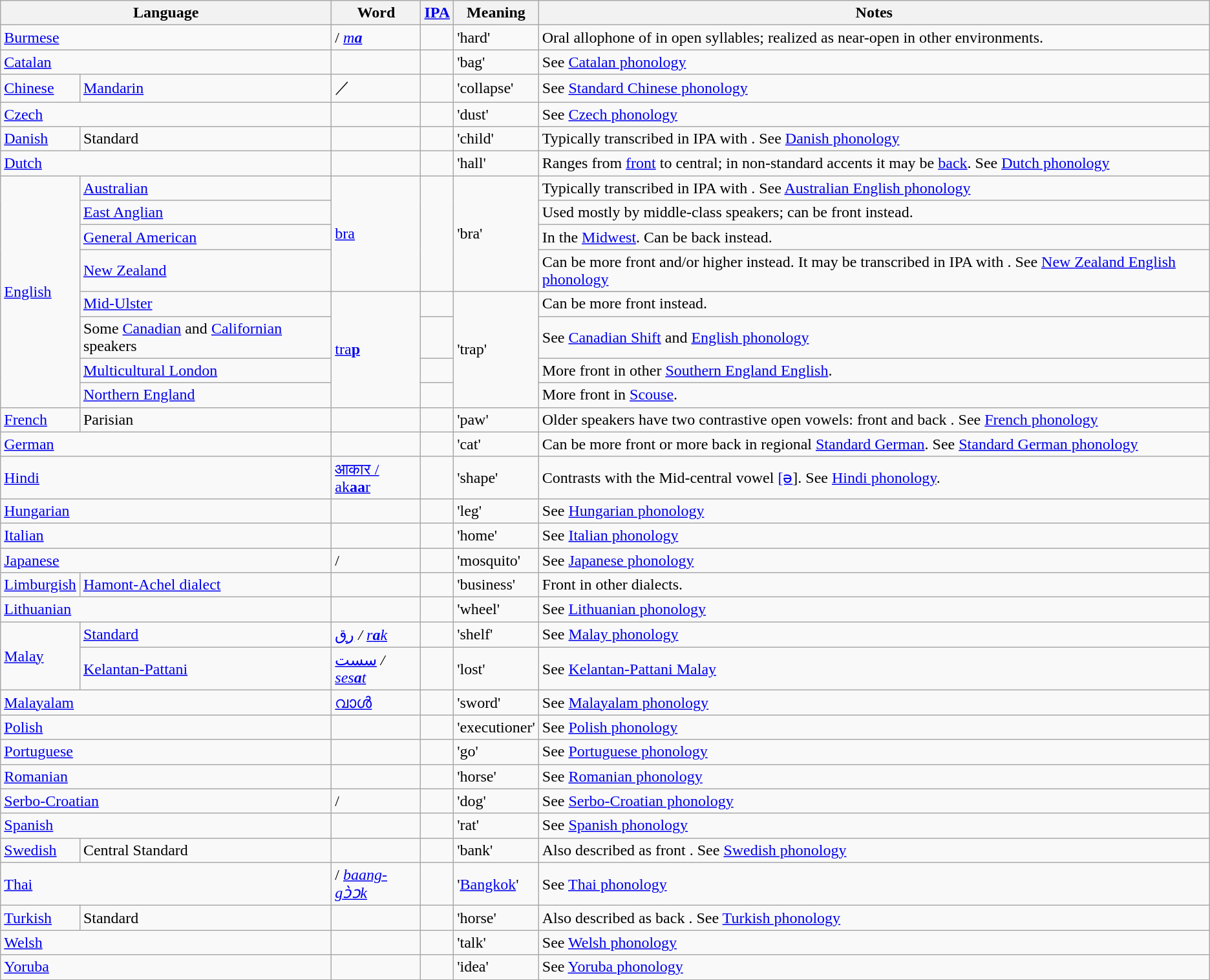<table class="wikitable" style="clear: both;">
<tr>
<th colspan="2">Language</th>
<th>Word</th>
<th><a href='#'>IPA</a></th>
<th>Meaning</th>
<th>Notes</th>
</tr>
<tr>
<td colspan="2"><a href='#'>Burmese</a></td>
<td> / <a href='#'><em>m<strong>a<strong><em></a></td>
<td></td>
<td>'hard'</td>
<td>Oral allophone of  in open syllables; realized as near-open  in other environments.</td>
</tr>
<tr>
<td colspan="2"><a href='#'>Catalan</a></td>
<td></td>
<td></td>
<td>'bag'</td>
<td>See <a href='#'>Catalan phonology</a></td>
</tr>
<tr>
<td><a href='#'>Chinese</a></td>
<td><a href='#'>Mandarin</a></td>
<td>／</td>
<td></td>
<td>'collapse'</td>
<td>See <a href='#'>Standard Chinese phonology</a></td>
</tr>
<tr>
<td colspan="2"><a href='#'>Czech</a></td>
<td></td>
<td></td>
<td>'dust'</td>
<td>See <a href='#'>Czech phonology</a></td>
</tr>
<tr>
<td><a href='#'>Danish</a></td>
<td>Standard</td>
<td></td>
<td></td>
<td>'child'</td>
<td>Typically transcribed in IPA with . See <a href='#'>Danish phonology</a></td>
</tr>
<tr>
<td colspan="2"><a href='#'>Dutch</a></td>
<td></td>
<td></td>
<td>'hall'</td>
<td>Ranges from <a href='#'>front</a> to central; in non-standard accents it may be <a href='#'>back</a>. See <a href='#'>Dutch phonology</a></td>
</tr>
<tr>
<td rowspan="10"><a href='#'>English</a></td>
<td><a href='#'>Australian</a></td>
<td rowspan="6"></em><a href='#'>br</strong>a<strong></a><em></td>
<td rowspan="6"></td>
<td rowspan="6">'bra'</td>
<td>Typically transcribed in IPA with . See <a href='#'>Australian English phonology</a></td>
</tr>
<tr>
<td><a href='#'>East Anglian</a></td>
<td>Used mostly by middle-class speakers; can be front  instead.</td>
</tr>
<tr>
<td><a href='#'>General American</a></td>
<td>In the <a href='#'>Midwest</a>. Can be back  instead.</td>
</tr>
<tr>
<td><a href='#'>New Zealand</a></td>
<td>Can be more front  and/or higher  instead. It may be transcribed in IPA with . See <a href='#'>New Zealand English phonology</a></td>
</tr>
<tr>
<td rowspan="3"><a href='#'>Mid-Ulster</a></td>
</tr>
<tr>
<td rowspan="2">Can be more front  instead.</td>
</tr>
<tr>
<td rowspan="4"></em><a href='#'>tr</strong>a<strong>p</a><em></td>
<td></td>
<td rowspan="4">'trap'</td>
</tr>
<tr>
<td>Some <a href='#'>Canadian</a> and <a href='#'>Californian</a> speakers</td>
<td></td>
<td>See <a href='#'>Canadian Shift</a> and <a href='#'>English phonology</a></td>
</tr>
<tr>
<td><a href='#'>Multicultural London</a></td>
<td></td>
<td>More front  in other <a href='#'>Southern England English</a>.</td>
</tr>
<tr>
<td><a href='#'>Northern England</a></td>
<td></td>
<td>More front  in <a href='#'>Scouse</a>.</td>
</tr>
<tr>
<td><a href='#'>French</a></td>
<td>Parisian</td>
<td></td>
<td></td>
<td>'paw'</td>
<td>Older speakers have two contrastive open vowels: front  and back . See <a href='#'>French phonology</a></td>
</tr>
<tr>
<td colspan="2"><a href='#'>German</a></td>
<td></td>
<td></td>
<td>'cat'</td>
<td>Can be more front or more back in regional <a href='#'>Standard German</a>. See <a href='#'>Standard German phonology</a></td>
</tr>
<tr>
<td colspan="2"><a href='#'>Hindi</a></td>
<td><a href='#'>आकार / </em></strong>a</strong>k<strong>aa</strong>r</em></a></td>
<td></td>
<td>'shape'</td>
<td>Contrasts with the Mid-central vowel <a href='#'>[ə</a>]. See <a href='#'>Hindi phonology</a>.</td>
</tr>
<tr>
<td colspan="2"><a href='#'>Hungarian</a></td>
<td></td>
<td></td>
<td>'leg'</td>
<td>See <a href='#'>Hungarian phonology</a></td>
</tr>
<tr>
<td colspan="2"><a href='#'>Italian</a></td>
<td></td>
<td></td>
<td>'home'</td>
<td>See <a href='#'>Italian phonology</a></td>
</tr>
<tr>
<td colspan="2"><a href='#'>Japanese</a></td>
<td> / </td>
<td></td>
<td>'mosquito'</td>
<td>See <a href='#'>Japanese phonology</a></td>
</tr>
<tr>
<td><a href='#'>Limburgish</a></td>
<td><a href='#'>Hamont-Achel dialect</a></td>
<td></td>
<td></td>
<td>'business'</td>
<td>Front  in other dialects.</td>
</tr>
<tr>
<td colspan="2"><a href='#'>Lithuanian</a></td>
<td></td>
<td></td>
<td>'wheel'</td>
<td>See <a href='#'>Lithuanian phonology</a></td>
</tr>
<tr>
<td rowspan="2"><a href='#'>Malay</a></td>
<td><a href='#'>Standard</a></td>
<td><a href='#'>رق</a> <em>/ <a href='#'>r<strong>a</strong>k</a></em></td>
<td></td>
<td>'shelf'</td>
<td>See <a href='#'>Malay phonology</a></td>
</tr>
<tr>
<td><a href='#'>Kelantan-Pattani</a></td>
<td><a href='#'>سست</a> <em>/ <a href='#'>ses<strong>a</strong>t</a></em></td>
<td></td>
<td>'lost'</td>
<td>See <a href='#'>Kelantan-Pattani Malay</a></td>
</tr>
<tr>
<td colspan="2"><a href='#'>Malayalam</a></td>
<td><a href='#'>വാൾ</a></td>
<td></td>
<td>'sword'</td>
<td>See <a href='#'>Malayalam phonology</a></td>
</tr>
<tr>
<td colspan="2"><a href='#'>Polish</a></td>
<td></td>
<td></td>
<td>'executioner'</td>
<td>See <a href='#'>Polish phonology</a></td>
</tr>
<tr>
<td colspan="2"><a href='#'>Portuguese</a></td>
<td></td>
<td></td>
<td>'go'</td>
<td>See <a href='#'>Portuguese phonology</a></td>
</tr>
<tr>
<td colspan="2"><a href='#'>Romanian</a></td>
<td></td>
<td></td>
<td>'horse'</td>
<td>See <a href='#'>Romanian phonology</a></td>
</tr>
<tr>
<td colspan="2"><a href='#'>Serbo-Croatian</a></td>
<td> / </td>
<td></td>
<td>'dog'</td>
<td>See <a href='#'>Serbo-Croatian phonology</a></td>
</tr>
<tr>
<td colspan="2"><a href='#'>Spanish</a></td>
<td></td>
<td></td>
<td>'rat'</td>
<td>See <a href='#'>Spanish phonology</a></td>
</tr>
<tr>
<td><a href='#'>Swedish</a></td>
<td>Central Standard</td>
<td></td>
<td></td>
<td>'bank'</td>
<td>Also described as front . See <a href='#'>Swedish phonology</a></td>
</tr>
<tr>
<td colspan="2"><a href='#'>Thai</a></td>
<td> / <a href='#'><em>baang-gɔ̀ɔk</em></a></td>
<td></td>
<td>'<a href='#'>Bangkok</a>'</td>
<td>See <a href='#'>Thai phonology</a></td>
</tr>
<tr>
<td><a href='#'>Turkish</a></td>
<td>Standard</td>
<td></td>
<td></td>
<td>'horse'</td>
<td>Also described as back . See <a href='#'>Turkish phonology</a></td>
</tr>
<tr>
<td colspan="2"><a href='#'>Welsh</a></td>
<td></td>
<td></td>
<td>'talk'</td>
<td>See <a href='#'>Welsh phonology</a></td>
</tr>
<tr>
<td colspan="2"><a href='#'>Yoruba</a></td>
<td></td>
<td></td>
<td>'idea'</td>
<td>See <a href='#'>Yoruba phonology</a></td>
</tr>
</table>
